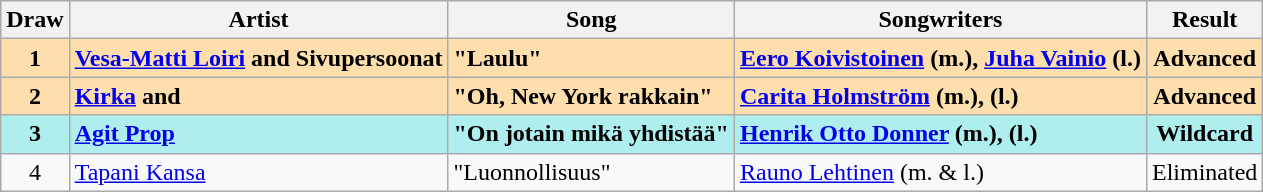<table class="wikitable sortable">
<tr>
<th>Draw</th>
<th>Artist</th>
<th>Song</th>
<th>Songwriters</th>
<th>Result</th>
</tr>
<tr style="background:#FFDEAD; font-weight:bold;">
<td align="center">1</td>
<td><a href='#'>Vesa-Matti Loiri</a> and Sivupersoonat</td>
<td>"Laulu"</td>
<td><a href='#'>Eero Koivistoinen</a> (m.), <a href='#'>Juha Vainio</a> (l.)</td>
<td align="center">Advanced</td>
</tr>
<tr style="background:#FFDEAD; font-weight:bold;">
<td align="center">2</td>
<td><a href='#'>Kirka</a> and </td>
<td>"Oh, New York rakkain"</td>
<td><a href='#'>Carita Holmström</a> (m.),  (l.)</td>
<td align="center">Advanced</td>
</tr>
<tr style="background:#AFEEEE; font-weight:bold;">
<td align="center">3</td>
<td><a href='#'>Agit Prop</a></td>
<td>"On jotain mikä yhdistää"</td>
<td><a href='#'>Henrik Otto Donner</a> (m.),  (l.)</td>
<td align="center">Wildcard</td>
</tr>
<tr>
<td align="center">4</td>
<td><a href='#'>Tapani Kansa</a></td>
<td>"Luonnollisuus"</td>
<td><a href='#'>Rauno Lehtinen</a> (m. & l.)</td>
<td align="center">Eliminated</td>
</tr>
</table>
